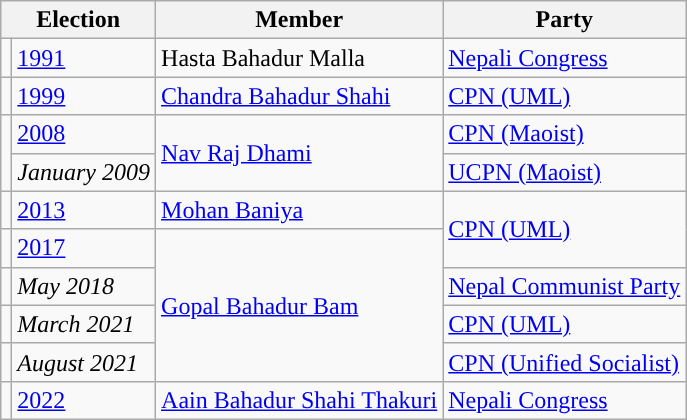<table class="wikitable">
<tr>
<th colspan="2">Election</th>
<th>Member</th>
<th>Party</th>
</tr>
<tr>
<td style="color:inherit;background:"></td>
<td><a href='#'>1991</a></td>
<td>Hasta Bahadur Malla</td>
<td><a href='#'>Nepali Congress</a></td>
</tr>
<tr>
<td style="color:inherit;background:"></td>
<td><a href='#'>1999</a></td>
<td><a href='#'>Chandra Bahadur Shahi</a></td>
<td><a href='#'>CPN (UML)</a></td>
</tr>
<tr>
<td rowspan="2" style="color:inherit;background:"></td>
<td><a href='#'>2008</a></td>
<td rowspan="2"><a href='#'>Nav Raj Dhami</a></td>
<td><a href='#'>CPN (Maoist)</a></td>
</tr>
<tr>
<td><em>January 2009</em></td>
<td><a href='#'>UCPN (Maoist)</a></td>
</tr>
<tr>
<td style="color:inherit;background:"></td>
<td><a href='#'>2013</a></td>
<td><a href='#'>Mohan Baniya</a></td>
<td rowspan="2"><a href='#'>CPN (UML)</a></td>
</tr>
<tr>
<td style="color:inherit;background:"></td>
<td><a href='#'>2017</a></td>
<td rowspan="4"><a href='#'>Gopal Bahadur Bam</a></td>
</tr>
<tr>
<td style="color:inherit;background:"></td>
<td><em>May 2018</em></td>
<td><a href='#'>Nepal Communist Party</a></td>
</tr>
<tr>
<td style="color:inherit;background:"></td>
<td><em>March 2021</em></td>
<td><a href='#'>CPN (UML)</a></td>
</tr>
<tr>
<td style="color:inherit;background:"></td>
<td><em>August 2021</em></td>
<td><a href='#'>CPN (Unified Socialist)</a></td>
</tr>
<tr>
<td style="color:inherit;background:"></td>
<td><a href='#'>2022</a></td>
<td><a href='#'>Aain Bahadur Shahi Thakuri</a></td>
<td><a href='#'>Nepali Congress</a></td>
</tr>
</table>
